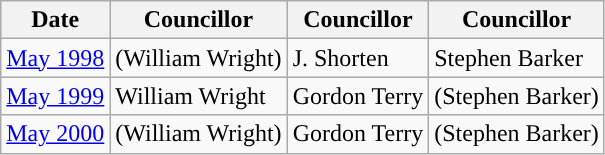<table class="wikitable">
<tr>
<th>Date</th>
<th>Councillor</th>
<th>Councillor</th>
<th>Councillor</th>
</tr>
<tr>
<td><a href='#'>May 1998</a></td>
<td ! style="background-color:">(William Wright)</td>
<td ! style="background-color:">J. Shorten</td>
<td ! style="background-color:">Stephen Barker</td>
</tr>
<tr>
<td><a href='#'>May 1999</a></td>
<td ! style="background-color:">William Wright</td>
<td ! style="background-color:">Gordon Terry</td>
<td ! style="background-color:">(Stephen Barker)</td>
</tr>
<tr>
<td><a href='#'>May 2000</a></td>
<td ! style="background-color:">(William Wright)</td>
<td ! style="background-color:">Gordon Terry</td>
<td ! style="background-color:">(Stephen Barker)</td>
</tr>
</table>
